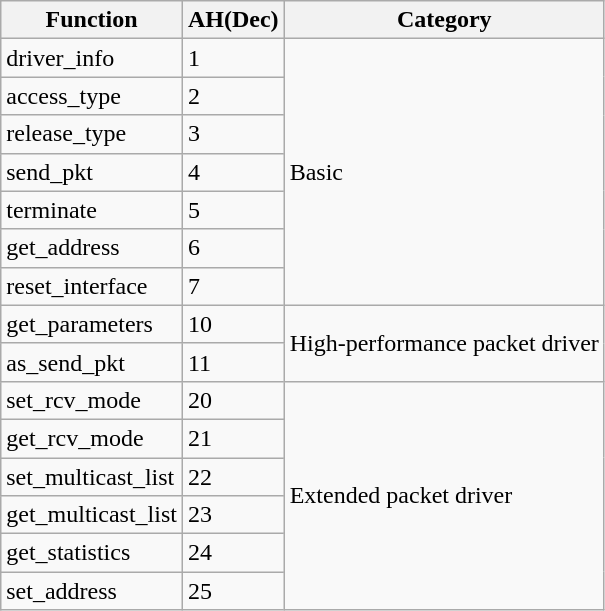<table class="wikitable">
<tr>
<th>Function</th>
<th>AH(Dec)</th>
<th>Category</th>
</tr>
<tr>
<td>driver_info</td>
<td>1</td>
<td rowspan=7>Basic</td>
</tr>
<tr>
<td>access_type</td>
<td>2</td>
</tr>
<tr>
<td>release_type</td>
<td>3</td>
</tr>
<tr>
<td>send_pkt</td>
<td>4</td>
</tr>
<tr>
<td>terminate</td>
<td>5</td>
</tr>
<tr>
<td>get_address</td>
<td>6</td>
</tr>
<tr>
<td>reset_interface</td>
<td>7</td>
</tr>
<tr>
<td>get_parameters</td>
<td>10</td>
<td rowspan=2>High-performance packet driver</td>
</tr>
<tr>
<td>as_send_pkt</td>
<td>11</td>
</tr>
<tr>
<td>set_rcv_mode</td>
<td>20</td>
<td rowspan=6>Extended packet driver</td>
</tr>
<tr>
<td>get_rcv_mode</td>
<td>21</td>
</tr>
<tr>
<td>set_multicast_list</td>
<td>22</td>
</tr>
<tr>
<td>get_multicast_list</td>
<td>23</td>
</tr>
<tr>
<td>get_statistics</td>
<td>24</td>
</tr>
<tr>
<td>set_address</td>
<td>25</td>
</tr>
</table>
